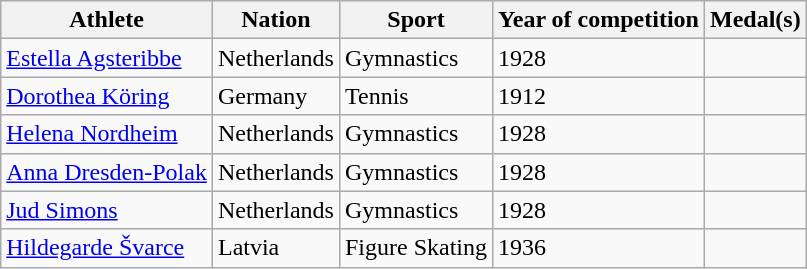<table class="wikitable">
<tr>
<th>Athlete</th>
<th>Nation</th>
<th>Sport</th>
<th>Year of competition</th>
<th>Medal(s)</th>
</tr>
<tr>
<td><a href='#'>Estella Agsteribbe</a></td>
<td>Netherlands</td>
<td>Gymnastics</td>
<td>1928</td>
<td></td>
</tr>
<tr>
<td><a href='#'>Dorothea Köring</a></td>
<td>Germany</td>
<td>Tennis</td>
<td>1912</td>
<td></td>
</tr>
<tr>
<td><a href='#'>Helena Nordheim</a></td>
<td>Netherlands</td>
<td>Gymnastics</td>
<td>1928</td>
<td></td>
</tr>
<tr>
<td><a href='#'>Anna Dresden-Polak</a></td>
<td>Netherlands</td>
<td>Gymnastics</td>
<td>1928</td>
<td></td>
</tr>
<tr>
<td><a href='#'>Jud Simons</a></td>
<td>Netherlands</td>
<td>Gymnastics</td>
<td>1928</td>
<td></td>
</tr>
<tr>
<td><a href='#'>Hildegarde Švarce</a></td>
<td>Latvia</td>
<td>Figure Skating</td>
<td>1936</td>
<td></td>
</tr>
</table>
